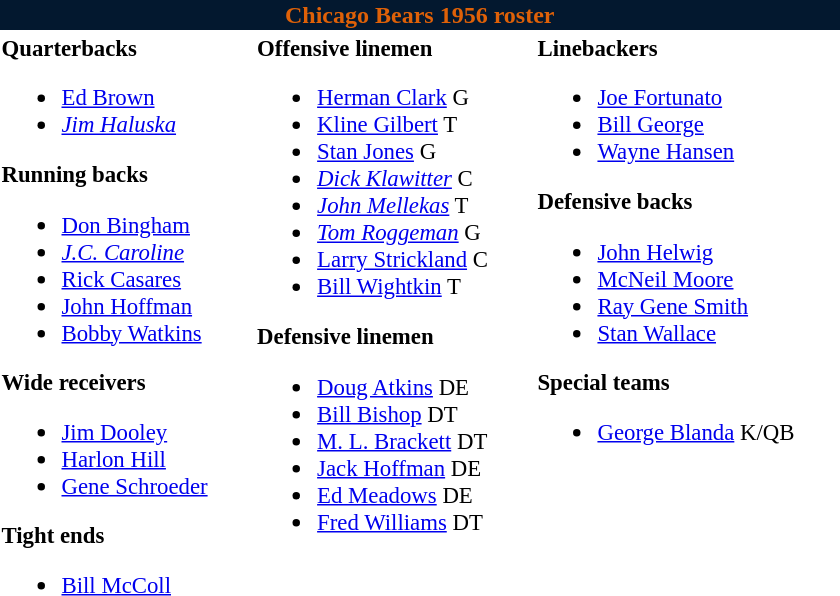<table class="toccolours" style="text-align: left;">
<tr>
<th colspan="9" style="background-color: #03182f; color: #df6108; text-align: center;">Chicago Bears 1956 roster</th>
</tr>
<tr>
<td style="font-size: 95%;" valign="top"><strong>Quarterbacks</strong><br><ul><li> <a href='#'>Ed Brown</a></li><li> <em><a href='#'>Jim Haluska</a></em></li></ul><strong>Running backs</strong><ul><li> <a href='#'>Don Bingham</a></li><li> <em><a href='#'>J.C. Caroline</a></em></li><li> <a href='#'>Rick Casares</a></li><li> <a href='#'>John Hoffman</a></li><li> <a href='#'>Bobby Watkins</a></li></ul><strong>Wide receivers</strong><ul><li> <a href='#'>Jim Dooley</a></li><li> <a href='#'>Harlon Hill</a></li><li> <a href='#'>Gene Schroeder</a></li></ul><strong>Tight ends</strong><ul><li> <a href='#'>Bill McColl</a></li></ul></td>
<td style="width: 25px;"></td>
<td style="font-size: 95%;" valign="top"><strong>Offensive linemen</strong><br><ul><li> <a href='#'>Herman Clark</a> G</li><li> <a href='#'>Kline Gilbert</a> T</li><li> <a href='#'>Stan Jones</a> G</li><li> <em><a href='#'>Dick Klawitter</a></em> C</li><li> <em><a href='#'>John Mellekas</a></em> T</li><li> <em><a href='#'>Tom Roggeman</a></em> G</li><li> <a href='#'>Larry Strickland</a> C</li><li> <a href='#'>Bill Wightkin</a> T</li></ul><strong>Defensive linemen</strong><ul><li> <a href='#'>Doug Atkins</a> DE</li><li> <a href='#'>Bill Bishop</a> DT</li><li> <a href='#'>M. L. Brackett</a> DT</li><li> <a href='#'>Jack Hoffman</a> DE</li><li> <a href='#'>Ed Meadows</a> DE</li><li> <a href='#'>Fred Williams</a> DT</li></ul></td>
<td style="width: 25px;"></td>
<td style="font-size: 95%;" valign="top"><strong>Linebackers</strong><br><ul><li> <a href='#'>Joe Fortunato</a></li><li> <a href='#'>Bill George</a></li><li> <a href='#'>Wayne Hansen</a></li></ul><strong>Defensive backs</strong><ul><li> <a href='#'>John Helwig</a></li><li> <a href='#'>McNeil Moore</a></li><li> <a href='#'>Ray Gene Smith</a></li><li> <a href='#'>Stan Wallace</a></li></ul><strong>Special teams</strong><ul><li> <a href='#'>George Blanda</a> K/QB</li></ul></td>
<td style="width: 25px;"></td>
</tr>
<tr>
</tr>
</table>
